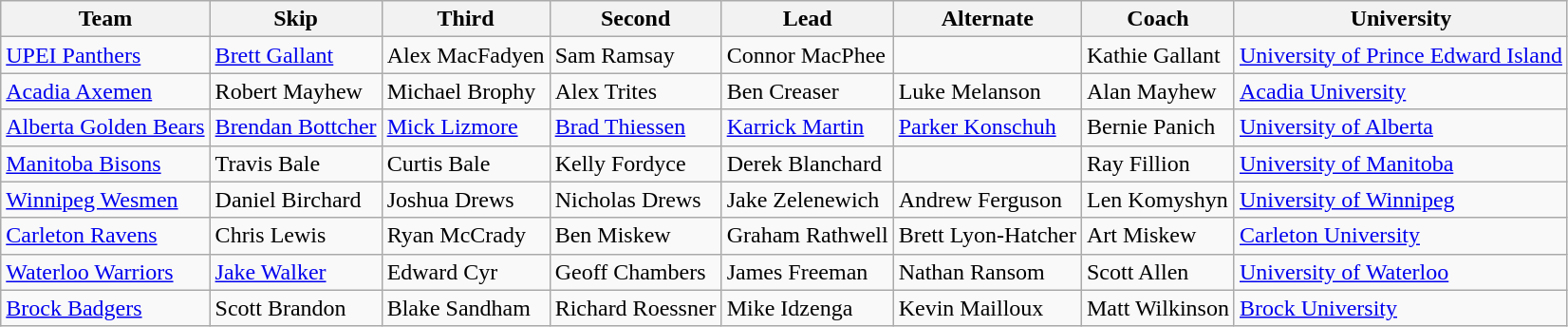<table class=wikitable>
<tr>
<th>Team</th>
<th>Skip</th>
<th>Third</th>
<th>Second</th>
<th>Lead</th>
<th>Alternate</th>
<th>Coach</th>
<th>University</th>
</tr>
<tr>
<td><a href='#'>UPEI Panthers</a></td>
<td><a href='#'>Brett Gallant</a></td>
<td>Alex MacFadyen</td>
<td>Sam Ramsay</td>
<td>Connor MacPhee</td>
<td></td>
<td>Kathie Gallant</td>
<td> <a href='#'>University of Prince Edward Island</a></td>
</tr>
<tr>
<td><a href='#'>Acadia Axemen</a></td>
<td>Robert Mayhew</td>
<td>Michael Brophy</td>
<td>Alex Trites</td>
<td>Ben Creaser</td>
<td>Luke Melanson</td>
<td>Alan Mayhew</td>
<td> <a href='#'>Acadia University</a></td>
</tr>
<tr>
<td><a href='#'>Alberta Golden Bears</a></td>
<td><a href='#'>Brendan Bottcher</a></td>
<td><a href='#'>Mick Lizmore</a></td>
<td><a href='#'>Brad Thiessen</a></td>
<td><a href='#'>Karrick Martin</a></td>
<td><a href='#'>Parker Konschuh</a></td>
<td>Bernie Panich</td>
<td> <a href='#'>University of Alberta</a></td>
</tr>
<tr>
<td><a href='#'>Manitoba Bisons</a></td>
<td>Travis Bale</td>
<td>Curtis Bale</td>
<td>Kelly Fordyce</td>
<td>Derek Blanchard</td>
<td></td>
<td>Ray Fillion</td>
<td> <a href='#'>University of Manitoba</a></td>
</tr>
<tr>
<td><a href='#'>Winnipeg Wesmen</a></td>
<td>Daniel Birchard</td>
<td>Joshua Drews</td>
<td>Nicholas Drews</td>
<td>Jake Zelenewich</td>
<td>Andrew Ferguson</td>
<td>Len Komyshyn</td>
<td> <a href='#'>University of Winnipeg</a></td>
</tr>
<tr>
<td><a href='#'>Carleton Ravens</a></td>
<td>Chris Lewis</td>
<td>Ryan McCrady</td>
<td>Ben Miskew</td>
<td>Graham Rathwell</td>
<td>Brett Lyon-Hatcher</td>
<td>Art Miskew</td>
<td> <a href='#'>Carleton University</a></td>
</tr>
<tr>
<td><a href='#'>Waterloo Warriors</a></td>
<td><a href='#'>Jake Walker</a></td>
<td>Edward Cyr</td>
<td>Geoff Chambers</td>
<td>James Freeman</td>
<td>Nathan Ransom</td>
<td>Scott Allen</td>
<td> <a href='#'>University of Waterloo</a></td>
</tr>
<tr>
<td><a href='#'>Brock Badgers</a></td>
<td>Scott Brandon</td>
<td>Blake Sandham</td>
<td>Richard Roessner</td>
<td>Mike Idzenga</td>
<td>Kevin Mailloux</td>
<td>Matt Wilkinson</td>
<td> <a href='#'>Brock University</a></td>
</tr>
</table>
